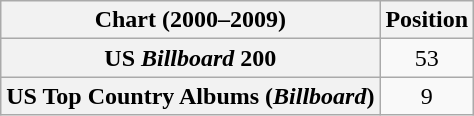<table class="wikitable plainrowheaders" style="text-align:center">
<tr>
<th scope="col">Chart (2000–2009)</th>
<th scope="col">Position</th>
</tr>
<tr>
<th scope="row">US <em>Billboard</em> 200</th>
<td>53</td>
</tr>
<tr>
<th scope="row">US Top Country Albums (<em>Billboard</em>)</th>
<td>9</td>
</tr>
</table>
